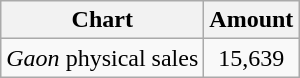<table class="wikitable">
<tr>
<th>Chart</th>
<th>Amount</th>
</tr>
<tr>
<td><em>Gaon</em> physical sales</td>
<td style="text-align:center;">15,639</td>
</tr>
</table>
